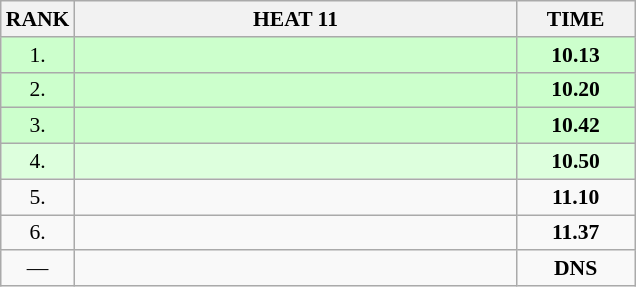<table class="wikitable" style="border-collapse: collapse; font-size: 90%;">
<tr>
<th>RANK</th>
<th style="width: 20em">HEAT 11</th>
<th style="width: 5em">TIME</th>
</tr>
<tr style="background:#ccffcc;">
<td align="center">1.</td>
<td></td>
<td align="center"><strong>10.13</strong></td>
</tr>
<tr style="background:#ccffcc;">
<td align="center">2.</td>
<td></td>
<td align="center"><strong>10.20</strong></td>
</tr>
<tr style="background:#ccffcc;">
<td align="center">3.</td>
<td></td>
<td align="center"><strong>10.42</strong></td>
</tr>
<tr style="background:#ddffdd;">
<td align="center">4.</td>
<td></td>
<td align="center"><strong>10.50</strong></td>
</tr>
<tr>
<td align="center">5.</td>
<td></td>
<td align="center"><strong>11.10</strong></td>
</tr>
<tr>
<td align="center">6.</td>
<td></td>
<td align="center"><strong>11.37</strong></td>
</tr>
<tr>
<td align="center">—</td>
<td></td>
<td align="center"><strong>DNS</strong></td>
</tr>
</table>
